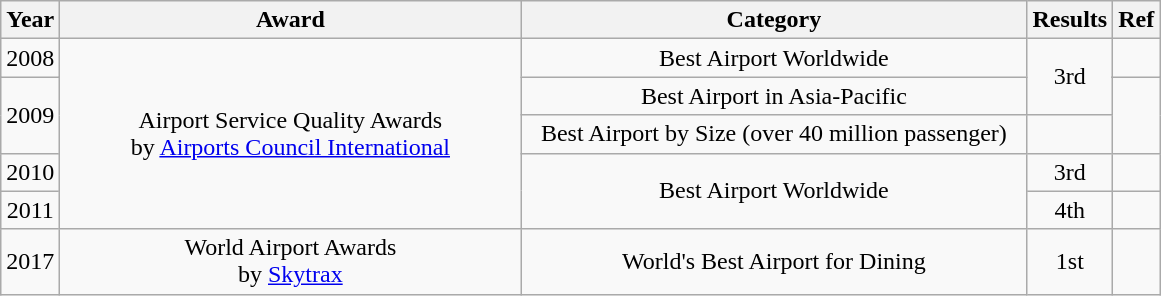<table class="wikitable" style="text-align:center">
<tr>
<th>Year</th>
<th style="width:300px;">Award</th>
<th style="width:330px;">Category</th>
<th>Results</th>
<th>Ref</th>
</tr>
<tr>
<td>2008</td>
<td rowspan=6>Airport Service Quality Awards<br>by <a href='#'>Airports Council International</a></td>
<td rowspan=2>Best Airport Worldwide</td>
<td rowspan=3>3rd</td>
<td></td>
</tr>
<tr>
<td rowspan=3>2009</td>
<td rowspan=3></td>
</tr>
<tr>
<td>Best Airport in Asia-Pacific</td>
</tr>
<tr>
<td>Best Airport by Size (over 40 million passenger)</td>
<td></td>
</tr>
<tr>
<td>2010</td>
<td rowspan=2>Best Airport Worldwide</td>
<td>3rd</td>
<td></td>
</tr>
<tr>
<td>2011</td>
<td>4th</td>
<td></td>
</tr>
<tr>
<td>2017</td>
<td>World Airport Awards <br> by <a href='#'>Skytrax</a></td>
<td>World's Best Airport for Dining</td>
<td>1st</td>
<td></td>
</tr>
</table>
